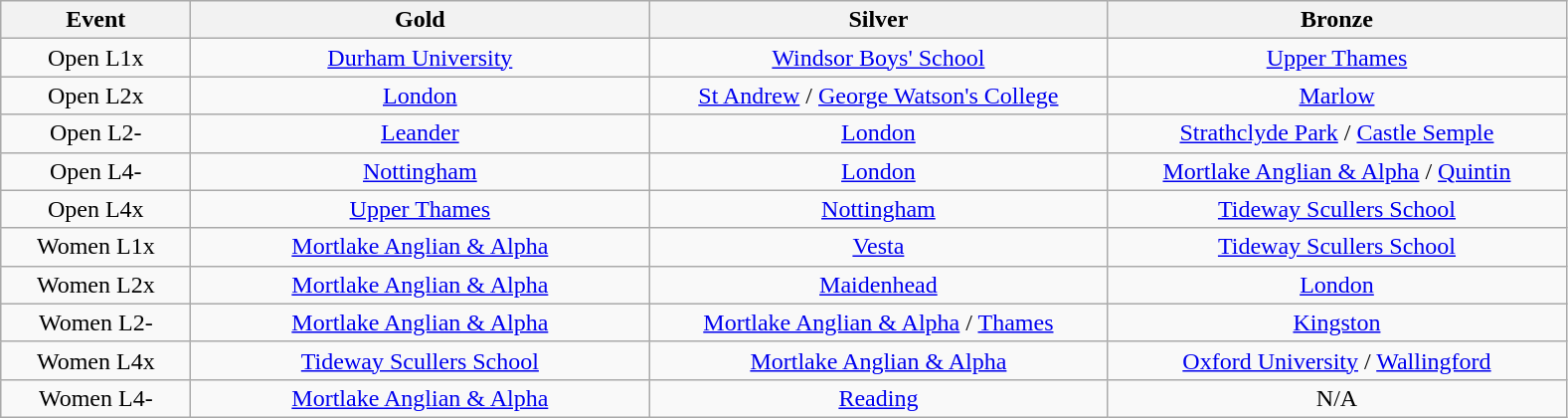<table class="wikitable" style="text-align:center">
<tr>
<th width=120>Event</th>
<th width=300>Gold</th>
<th width=300>Silver</th>
<th width=300>Bronze</th>
</tr>
<tr>
<td>Open L1x</td>
<td><a href='#'>Durham University</a></td>
<td><a href='#'>Windsor Boys' School</a></td>
<td><a href='#'>Upper Thames</a></td>
</tr>
<tr>
<td>Open L2x</td>
<td><a href='#'>London</a></td>
<td><a href='#'>St Andrew</a> / <a href='#'>George Watson's College</a></td>
<td><a href='#'>Marlow</a></td>
</tr>
<tr>
<td>Open L2-</td>
<td><a href='#'>Leander</a></td>
<td><a href='#'>London</a></td>
<td><a href='#'>Strathclyde Park</a> / <a href='#'>Castle Semple</a></td>
</tr>
<tr>
<td>Open L4-</td>
<td><a href='#'>Nottingham</a></td>
<td><a href='#'>London</a></td>
<td><a href='#'>Mortlake Anglian & Alpha</a> / <a href='#'>Quintin</a></td>
</tr>
<tr>
<td>Open L4x</td>
<td><a href='#'>Upper Thames</a></td>
<td><a href='#'>Nottingham</a></td>
<td><a href='#'>Tideway Scullers School</a></td>
</tr>
<tr>
<td>Women L1x</td>
<td><a href='#'>Mortlake Anglian & Alpha</a></td>
<td><a href='#'>Vesta</a></td>
<td><a href='#'>Tideway Scullers School</a></td>
</tr>
<tr>
<td>Women L2x</td>
<td><a href='#'>Mortlake Anglian & Alpha</a></td>
<td><a href='#'>Maidenhead</a></td>
<td><a href='#'>London</a></td>
</tr>
<tr>
<td>Women L2-</td>
<td><a href='#'>Mortlake Anglian & Alpha</a></td>
<td><a href='#'>Mortlake Anglian & Alpha</a> / <a href='#'>Thames</a></td>
<td><a href='#'>Kingston</a></td>
</tr>
<tr>
<td>Women L4x</td>
<td><a href='#'>Tideway Scullers School</a></td>
<td><a href='#'>Mortlake Anglian & Alpha</a></td>
<td><a href='#'>Oxford University</a> / <a href='#'>Wallingford</a></td>
</tr>
<tr>
<td>Women L4-</td>
<td><a href='#'>Mortlake Anglian & Alpha</a></td>
<td><a href='#'>Reading</a></td>
<td>N/A</td>
</tr>
</table>
